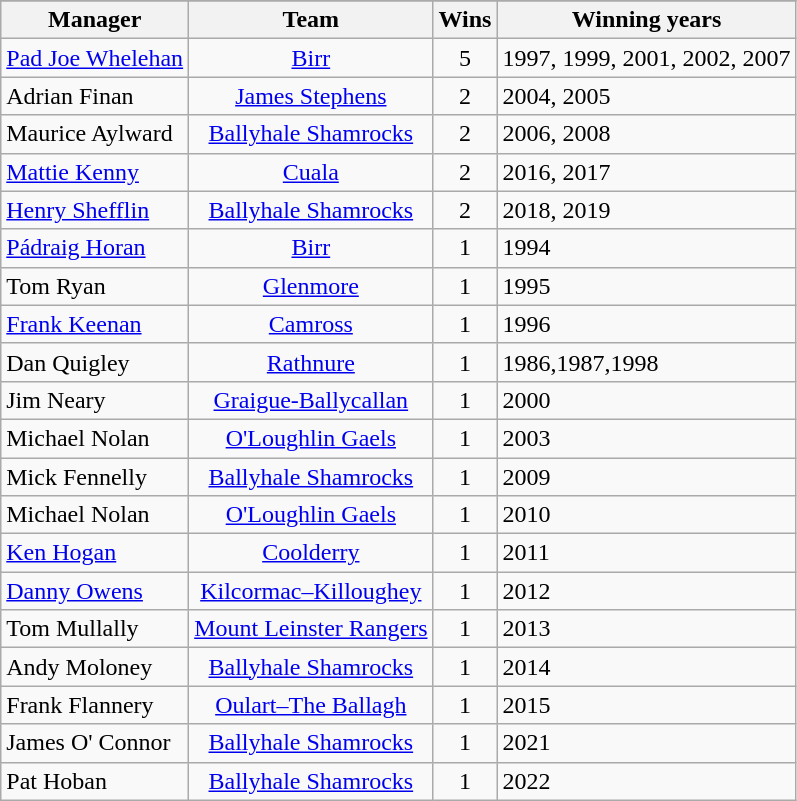<table class="wikitable">
<tr>
</tr>
<tr>
<th>Manager</th>
<th>Team</th>
<th>Wins</th>
<th>Winning years</th>
</tr>
<tr>
<td><a href='#'>Pad Joe Whelehan</a></td>
<td style="text-align:center"><a href='#'>Birr</a></td>
<td style="text-align:center;">5</td>
<td>1997, 1999, 2001, 2002, 2007</td>
</tr>
<tr>
<td>Adrian Finan</td>
<td style="text-align:center"><a href='#'>James Stephens</a></td>
<td style="text-align:center;">2</td>
<td>2004, 2005</td>
</tr>
<tr>
<td>Maurice Aylward</td>
<td style="text-align:center"><a href='#'>Ballyhale Shamrocks</a></td>
<td style="text-align:center;">2</td>
<td>2006, 2008</td>
</tr>
<tr>
<td><a href='#'>Mattie Kenny</a></td>
<td style="text-align:center"><a href='#'>Cuala</a></td>
<td style="text-align:center;">2</td>
<td>2016, 2017</td>
</tr>
<tr>
<td><a href='#'>Henry Shefflin</a></td>
<td style="text-align:center"><a href='#'>Ballyhale Shamrocks</a></td>
<td style="text-align:center;">2</td>
<td>2018, 2019</td>
</tr>
<tr>
<td><a href='#'>Pádraig Horan</a></td>
<td style="text-align:center"><a href='#'>Birr</a></td>
<td style="text-align:center;">1</td>
<td>1994</td>
</tr>
<tr>
<td>Tom Ryan</td>
<td style="text-align:center"><a href='#'>Glenmore</a></td>
<td style="text-align:center;">1</td>
<td>1995</td>
</tr>
<tr>
<td><a href='#'>Frank Keenan</a></td>
<td style="text-align:center"><a href='#'>Camross</a></td>
<td style="text-align:center;">1</td>
<td>1996</td>
</tr>
<tr>
<td>Dan Quigley</td>
<td style="text-align:center"><a href='#'>Rathnure</a></td>
<td style="text-align:center;">1</td>
<td>1986,1987,1998</td>
</tr>
<tr>
<td>Jim Neary</td>
<td style="text-align:center"><a href='#'>Graigue-Ballycallan</a></td>
<td style="text-align:center;">1</td>
<td>2000</td>
</tr>
<tr>
<td>Michael Nolan</td>
<td style="text-align:center"><a href='#'>O'Loughlin Gaels</a></td>
<td style="text-align:center;">1</td>
<td>2003</td>
</tr>
<tr>
<td>Mick Fennelly</td>
<td style="text-align:center"><a href='#'>Ballyhale Shamrocks</a></td>
<td style="text-align:center;">1</td>
<td>2009</td>
</tr>
<tr>
<td>Michael Nolan</td>
<td style="text-align:center"><a href='#'>O'Loughlin Gaels</a></td>
<td style="text-align:center;">1</td>
<td>2010</td>
</tr>
<tr>
<td><a href='#'>Ken Hogan</a></td>
<td style="text-align:center"><a href='#'>Coolderry</a></td>
<td style="text-align:center;">1</td>
<td>2011</td>
</tr>
<tr>
<td><a href='#'>Danny Owens</a></td>
<td style="text-align:center"><a href='#'>Kilcormac–Killoughey</a></td>
<td style="text-align:center;">1</td>
<td>2012</td>
</tr>
<tr>
<td>Tom Mullally</td>
<td style="text-align:center"><a href='#'>Mount Leinster Rangers</a></td>
<td style="text-align:center;">1</td>
<td>2013</td>
</tr>
<tr>
<td>Andy Moloney</td>
<td style="text-align:center"><a href='#'>Ballyhale Shamrocks</a></td>
<td style="text-align:center;">1</td>
<td>2014</td>
</tr>
<tr>
<td>Frank Flannery</td>
<td style="text-align:center"><a href='#'>Oulart–The Ballagh</a></td>
<td style="text-align:center;">1</td>
<td>2015</td>
</tr>
<tr>
<td>James O' Connor</td>
<td style="text-align:center"><a href='#'>Ballyhale Shamrocks</a></td>
<td style="text-align:center;">1</td>
<td>2021</td>
</tr>
<tr>
<td>Pat Hoban</td>
<td style="text-align:center"><a href='#'>Ballyhale Shamrocks</a></td>
<td style="text-align:center;">1</td>
<td>2022</td>
</tr>
</table>
